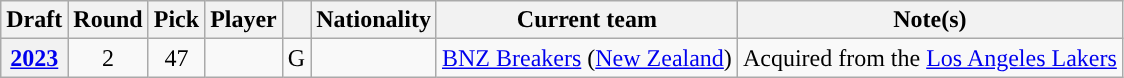<table class="wikitable sortable plainrowheaders" style="text-align:left;">
<tr>
<th scope="col">Draft</th>
<th scope="col">Round</th>
<th scope="col">Pick</th>
<th scope="col">Player</th>
<th scope="col"></th>
<th scope="col">Nationality</th>
<th scope="col">Current team</th>
<th scope="col">Note(s)</th>
</tr>
<tr>
<th scope="row" style="text-align:center;"><a href='#'>2023</a></th>
<td style="text-align:center;">2</td>
<td style="text-align:center;">47</td>
<td></td>
<td style="text-align:center;">G</td>
<td></td>
<td><a href='#'>BNZ Breakers</a> (<a href='#'>New Zealand</a>)</td>
<td>Acquired from the <a href='#'>Los Angeles Lakers</a></td>
</tr>
</table>
